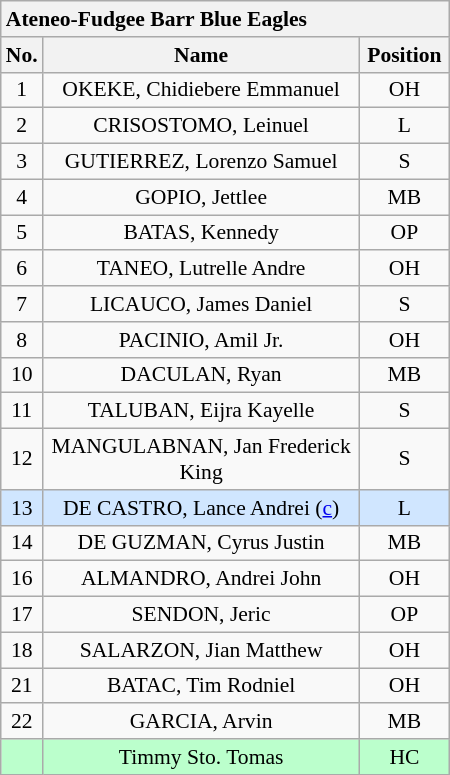<table class='wikitable mw-collapsible mw-collapsed' style='text-align: center; font-size: 90%; width: 300px; border: none;'>
<tr>
<th style='text-align: left;' colspan=3>Ateneo-Fudgee Barr Blue Eagles</th>
</tr>
<tr>
<th style="width:7%">No.</th>
<th>Name</th>
<th style="width:20%">Position</th>
</tr>
<tr>
<td>1</td>
<td>OKEKE, Chidiebere Emmanuel</td>
<td>OH</td>
</tr>
<tr>
<td>2</td>
<td>CRISOSTOMO, Leinuel</td>
<td>L</td>
</tr>
<tr>
<td>3</td>
<td>GUTIERREZ, Lorenzo Samuel</td>
<td>S</td>
</tr>
<tr>
<td>4</td>
<td>GOPIO, Jettlee</td>
<td>MB</td>
</tr>
<tr>
<td>5</td>
<td>BATAS, Kennedy</td>
<td>OP</td>
</tr>
<tr>
<td>6</td>
<td>TANEO, Lutrelle Andre</td>
<td>OH</td>
</tr>
<tr>
<td>7</td>
<td>LICAUCO, James Daniel</td>
<td>S</td>
</tr>
<tr>
<td>8</td>
<td>PACINIO, Amil Jr.</td>
<td>OH</td>
</tr>
<tr>
<td>10</td>
<td>DACULAN, Ryan</td>
<td>MB</td>
</tr>
<tr>
<td>11</td>
<td>TALUBAN, Eijra Kayelle</td>
<td>S</td>
</tr>
<tr>
<td>12</td>
<td>MANGULABNAN, Jan Frederick King</td>
<td>S</td>
</tr>
<tr bgcolor=#DOE6FF>
<td>13</td>
<td>DE CASTRO, Lance Andrei (<a href='#'>c</a>)</td>
<td>L</td>
</tr>
<tr>
<td>14</td>
<td>DE GUZMAN, Cyrus Justin</td>
<td>MB</td>
</tr>
<tr>
<td>16</td>
<td>ALMANDRO, Andrei John</td>
<td>OH</td>
</tr>
<tr>
<td>17</td>
<td>SENDON, Jeric</td>
<td>OP</td>
</tr>
<tr>
<td>18</td>
<td>SALARZON, Jian Matthew</td>
<td>OH</td>
</tr>
<tr>
<td>21</td>
<td>BATAC, Tim Rodniel</td>
<td>OH</td>
</tr>
<tr>
<td>22</td>
<td>GARCIA, Arvin</td>
<td>MB</td>
</tr>
<tr bgcolor=#BBFFCC>
<td></td>
<td>Timmy Sto. Tomas</td>
<td>HC</td>
</tr>
<tr>
</tr>
</table>
